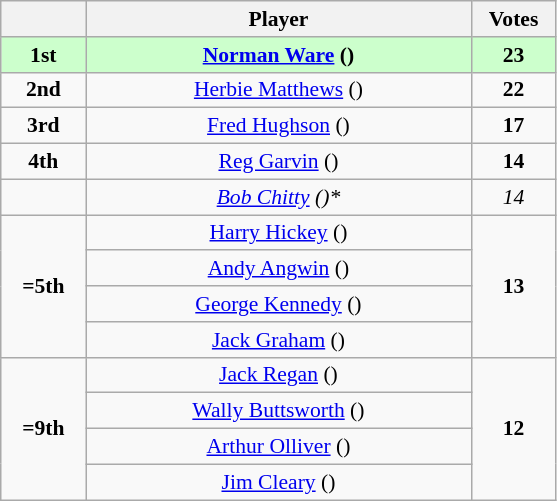<table class="wikitable" style="text-align: center; font-size: 90%;">
<tr>
<th width="50"></th>
<th width="250">Player</th>
<th width="50">Votes</th>
</tr>
<tr style="background: #CCFFCC; font-weight: bold;" |>
<td><strong>1st</strong></td>
<td><a href='#'>Norman Ware</a> ()</td>
<td><strong>23</strong></td>
</tr>
<tr>
<td><strong>2nd</strong></td>
<td><a href='#'>Herbie Matthews</a> ()</td>
<td><strong>22</strong></td>
</tr>
<tr>
<td><strong>3rd</strong></td>
<td><a href='#'>Fred Hughson</a> ()</td>
<td><strong>17</strong></td>
</tr>
<tr>
<td><strong>4th</strong></td>
<td><a href='#'>Reg Garvin</a> ()</td>
<td><strong>14</strong></td>
</tr>
<tr>
<td></td>
<td><em><a href='#'>Bob Chitty</a> ()*</em></td>
<td><em>14</em></td>
</tr>
<tr>
<td rowspan=4><strong>=5th</strong></td>
<td><a href='#'>Harry Hickey</a> ()</td>
<td rowspan=4><strong>13</strong></td>
</tr>
<tr>
<td><a href='#'>Andy Angwin</a> ()</td>
</tr>
<tr>
<td><a href='#'>George Kennedy</a> ()</td>
</tr>
<tr>
<td><a href='#'>Jack Graham</a> ()</td>
</tr>
<tr>
<td rowspan=4><strong>=9th</strong></td>
<td><a href='#'>Jack Regan</a> ()</td>
<td rowspan=4><strong>12</strong></td>
</tr>
<tr>
<td><a href='#'>Wally Buttsworth</a> ()</td>
</tr>
<tr>
<td><a href='#'>Arthur Olliver</a> ()</td>
</tr>
<tr>
<td><a href='#'>Jim Cleary</a> ()</td>
</tr>
</table>
